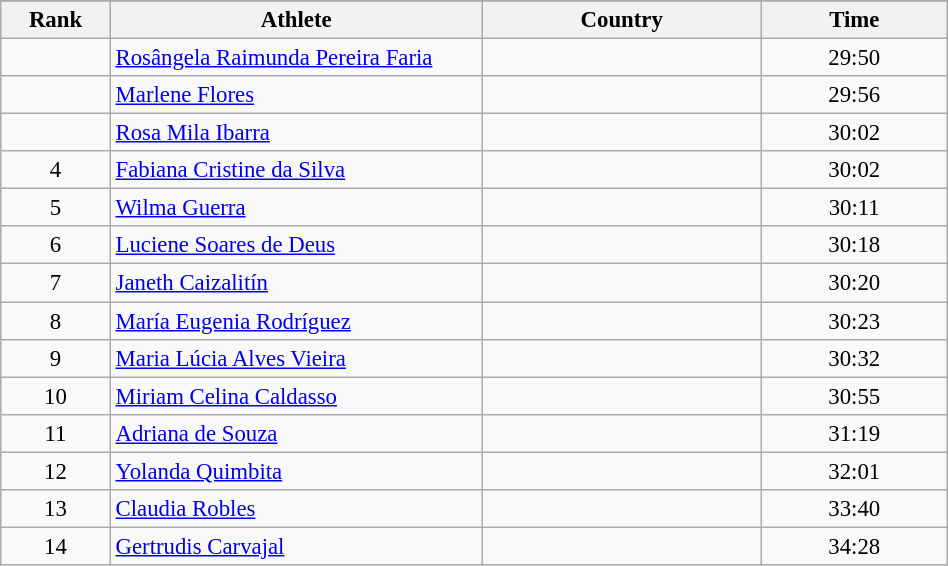<table class="wikitable sortable" style=" text-align:center; font-size:95%;" width="50%">
<tr>
</tr>
<tr>
<th width=5%>Rank</th>
<th width=20%>Athlete</th>
<th width=15%>Country</th>
<th width=10%>Time</th>
</tr>
<tr>
<td align=center></td>
<td align=left><a href='#'>Rosângela Raimunda Pereira Faria</a></td>
<td align=left></td>
<td>29:50</td>
</tr>
<tr>
<td align=center></td>
<td align=left><a href='#'>Marlene Flores</a></td>
<td align=left></td>
<td>29:56</td>
</tr>
<tr>
<td align=center></td>
<td align=left><a href='#'>Rosa Mila Ibarra</a></td>
<td align=left></td>
<td>30:02</td>
</tr>
<tr>
<td align=center>4</td>
<td align=left><a href='#'>Fabiana Cristine da Silva</a></td>
<td align=left></td>
<td>30:02</td>
</tr>
<tr>
<td align=center>5</td>
<td align=left><a href='#'>Wilma Guerra</a></td>
<td align=left></td>
<td>30:11</td>
</tr>
<tr>
<td align=center>6</td>
<td align=left><a href='#'>Luciene Soares de Deus</a></td>
<td align=left></td>
<td>30:18</td>
</tr>
<tr>
<td align=center>7</td>
<td align=left><a href='#'>Janeth Caizalitín</a></td>
<td align=left></td>
<td>30:20</td>
</tr>
<tr>
<td align=center>8</td>
<td align=left><a href='#'>María Eugenia Rodríguez</a></td>
<td align=left></td>
<td>30:23</td>
</tr>
<tr>
<td align=center>9</td>
<td align=left><a href='#'>Maria Lúcia Alves Vieira</a></td>
<td align=left></td>
<td>30:32</td>
</tr>
<tr>
<td align=center>10</td>
<td align=left><a href='#'>Miriam Celina Caldasso</a></td>
<td align=left></td>
<td>30:55</td>
</tr>
<tr>
<td align=center>11</td>
<td align=left><a href='#'>Adriana de Souza</a></td>
<td align=left></td>
<td>31:19</td>
</tr>
<tr>
<td align=center>12</td>
<td align=left><a href='#'>Yolanda Quimbita</a></td>
<td align=left></td>
<td>32:01</td>
</tr>
<tr>
<td align=center>13</td>
<td align=left><a href='#'>Claudia Robles</a></td>
<td align=left></td>
<td>33:40</td>
</tr>
<tr>
<td align=center>14</td>
<td align=left><a href='#'>Gertrudis Carvajal</a></td>
<td align=left></td>
<td>34:28</td>
</tr>
</table>
